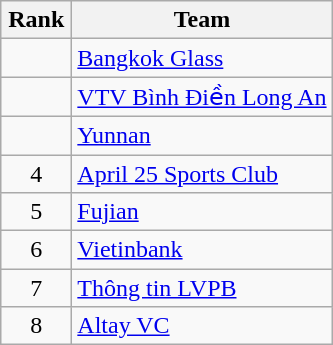<table class="wikitable" style="text-align: center;">
<tr>
<th width=40>Rank</th>
<th>Team</th>
</tr>
<tr>
<td></td>
<td align=left> <a href='#'>Bangkok Glass</a></td>
</tr>
<tr>
<td></td>
<td align=left> <a href='#'>VTV Bình Điền Long An</a></td>
</tr>
<tr>
<td></td>
<td align=left> <a href='#'>Yunnan</a></td>
</tr>
<tr>
<td>4</td>
<td align=left> <a href='#'>April 25 Sports Club</a></td>
</tr>
<tr>
<td>5</td>
<td align=left> <a href='#'>Fujian</a></td>
</tr>
<tr>
<td>6</td>
<td align=left> <a href='#'>Vietinbank</a></td>
</tr>
<tr>
<td>7</td>
<td align=left> <a href='#'>Thông tin LVPB</a></td>
</tr>
<tr>
<td>8</td>
<td align=left> <a href='#'>Altay VC</a></td>
</tr>
</table>
